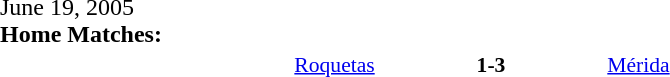<table width=100% cellspacing=1>
<tr>
<th width=20%></th>
<th width=12%></th>
<th width=20%></th>
<th></th>
</tr>
<tr>
<td>June 19, 2005<br><strong>Home Matches:</strong></td>
</tr>
<tr style=font-size:90%>
<td align=right><a href='#'>Roquetas</a></td>
<td align=center><strong>1-3</strong></td>
<td><a href='#'>Mérida</a></td>
</tr>
</table>
